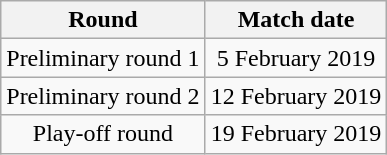<table class="wikitable" style="text-align:center">
<tr>
<th>Round</th>
<th>Match date</th>
</tr>
<tr>
<td>Preliminary round 1</td>
<td>5 February 2019</td>
</tr>
<tr>
<td>Preliminary round 2</td>
<td>12 February 2019</td>
</tr>
<tr>
<td>Play-off round</td>
<td>19 February 2019</td>
</tr>
</table>
